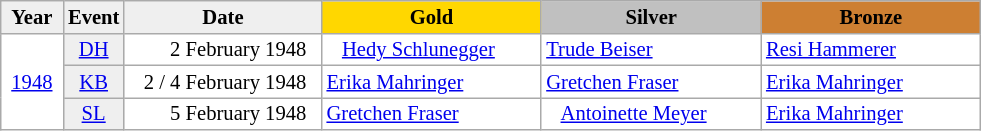<table class="wikitable plainrowheaders" style="background:#fff; font-size:86%; line-height:15px; border:grey solid 1px; border-collapse:collapse;">
<tr>
<th style="background-color: #EFEFEF;" width="35">Year</th>
<th style="background-color: #EFEFEF;" width="30">Event</th>
<th style="background-color: #EFEFEF;" width="125">Date</th>
<th style="background-color: #FFD700;" width="140">Gold</th>
<th style="background-color: #C0C0C0;" width="140">Silver</th>
<th style="background-color: #CD7F32;" width="140">Bronze</th>
</tr>
<tr>
<td align=center rowspan=3><a href='#'>1948</a></td>
<td align=center bgcolor=#EFEFEF><a href='#'>DH</a></td>
<td align=right>2 February 1948  </td>
<td>   <a href='#'>Hedy Schlunegger</a></td>
<td> <a href='#'>Trude Beiser</a></td>
<td> <a href='#'>Resi Hammerer</a></td>
</tr>
<tr>
<td align=center bgcolor=#EFEFEF><a href='#'>KB</a></td>
<td align=right>2 / 4 February 1948  </td>
<td> <a href='#'>Erika Mahringer</a></td>
<td> <a href='#'>Gretchen Fraser</a></td>
<td> <a href='#'>Erika Mahringer</a></td>
</tr>
<tr>
<td align=center bgcolor=#EFEFEF><a href='#'>SL</a></td>
<td align=right>5 February 1948  </td>
<td> <a href='#'>Gretchen Fraser</a></td>
<td>   <a href='#'>Antoinette Meyer</a></td>
<td> <a href='#'>Erika Mahringer</a></td>
</tr>
</table>
